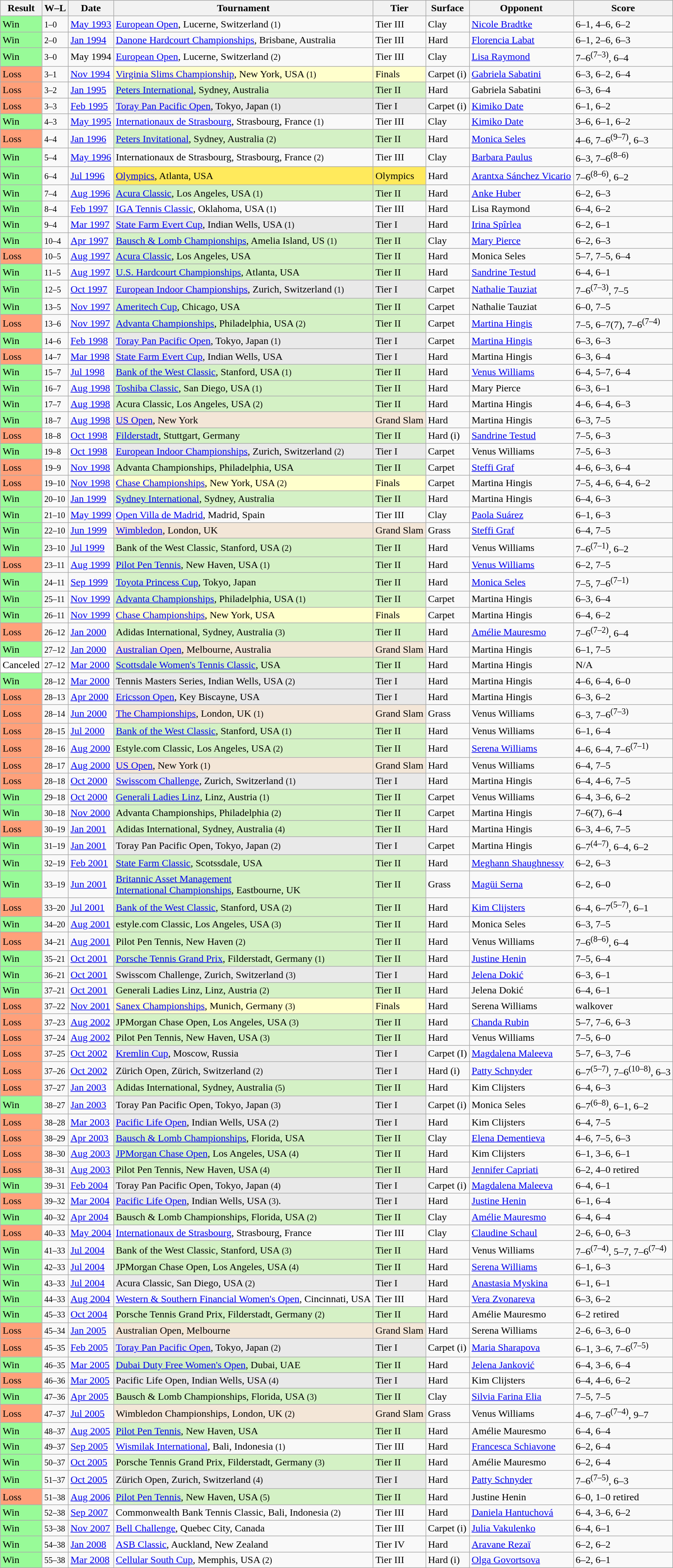<table class="sortable wikitable">
<tr>
<th>Result</th>
<th class=unsortable>W–L</th>
<th>Date</th>
<th>Tournament</th>
<th>Tier</th>
<th>Surface</th>
<th>Opponent</th>
<th class=unsortable>Score</th>
</tr>
<tr>
<td style=background:#98fb98>Win</td>
<td><small>1–0</small></td>
<td><a href='#'>May 1993</a></td>
<td><a href='#'>European Open</a>, Lucerne, Switzerland <small>(1)</small></td>
<td>Tier III</td>
<td>Clay</td>
<td> <a href='#'>Nicole Bradtke</a></td>
<td>6–1, 4–6, 6–2</td>
</tr>
<tr>
<td style=background:#98fb98>Win</td>
<td><small>2–0</small></td>
<td><a href='#'>Jan 1994</a></td>
<td><a href='#'>Danone Hardcourt Championships</a>, Brisbane, Australia</td>
<td>Tier III</td>
<td>Hard</td>
<td> <a href='#'>Florencia Labat</a></td>
<td>6–1, 2–6, 6–3</td>
</tr>
<tr>
<td style=background:#98fb98>Win</td>
<td><small>3–0</small></td>
<td>May 1994</td>
<td><a href='#'>European Open</a>, Lucerne, Switzerland <small>(2)</small></td>
<td>Tier III</td>
<td>Clay</td>
<td> <a href='#'>Lisa Raymond</a></td>
<td>7–6<sup>(7–3)</sup>, 6–4</td>
</tr>
<tr>
<td style=background:#ffa07a>Loss</td>
<td><small>3–1</small></td>
<td><a href='#'>Nov 1994</a></td>
<td style=background:#ffc><a href='#'>Virginia Slims Championship</a>, New York, USA <small>(1)</small></td>
<td style=background:#ffc>Finals</td>
<td>Carpet (i)</td>
<td> <a href='#'>Gabriela Sabatini</a></td>
<td>6–3, 6–2, 6–4</td>
</tr>
<tr>
<td style=background:#ffa07a>Loss</td>
<td><small>3–2</small></td>
<td><a href='#'>Jan 1995</a></td>
<td style=background:#d4f1c5><a href='#'>Peters International</a>, Sydney, Australia</td>
<td style=background:#d4f1c5>Tier II</td>
<td>Hard</td>
<td> Gabriela Sabatini</td>
<td>6–3, 6–4</td>
</tr>
<tr>
<td style=background:#ffa07a>Loss</td>
<td><small>3–3</small></td>
<td><a href='#'>Feb 1995</a></td>
<td style=background:#e9e9e9><a href='#'>Toray Pan Pacific Open</a>, Tokyo, Japan <small>(1)</small></td>
<td style=background:#e9e9e9>Tier I</td>
<td>Carpet (i)</td>
<td> <a href='#'>Kimiko Date</a></td>
<td>6–1, 6–2</td>
</tr>
<tr>
<td style=background:#98fb98>Win</td>
<td><small>4–3</small></td>
<td><a href='#'>May 1995</a></td>
<td><a href='#'>Internationaux de Strasbourg</a>, Strasbourg, France <small>(1)</small></td>
<td>Tier III</td>
<td>Clay</td>
<td> <a href='#'>Kimiko Date</a></td>
<td>3–6, 6–1, 6–2</td>
</tr>
<tr>
<td style=background:#ffa07a>Loss</td>
<td><small>4–4</small></td>
<td><a href='#'>Jan 1996</a></td>
<td style=background:#d4f1c5><a href='#'>Peters Invitational</a>, Sydney, Australia <small>(2)</small></td>
<td style=background:#d4f1c5>Tier II</td>
<td>Hard</td>
<td> <a href='#'>Monica Seles</a></td>
<td>4–6, 7–6<sup>(9–7)</sup>, 6–3</td>
</tr>
<tr>
<td style=background:#98fb98>Win</td>
<td><small>5–4</small></td>
<td><a href='#'>May 1996</a></td>
<td>Internationaux de Strasbourg, Strasbourg, France <small>(2)</small></td>
<td>Tier III</td>
<td>Clay</td>
<td> <a href='#'>Barbara Paulus</a></td>
<td>6–3, 7–6<sup>(8–6)</sup></td>
</tr>
<tr>
<td style=background:#98fb98>Win</td>
<td><small>6–4</small></td>
<td><a href='#'>Jul 1996</a></td>
<td style=background:#ffea5c><a href='#'>Olympics</a>, Atlanta, USA</td>
<td style=background:#ffea5c>Olympics</td>
<td>Hard</td>
<td> <a href='#'>Arantxa Sánchez Vicario</a></td>
<td>7–6<sup>(8–6)</sup>, 6–2</td>
</tr>
<tr>
<td style=background:#98fb98>Win</td>
<td><small>7–4</small></td>
<td><a href='#'>Aug 1996</a></td>
<td style=background:#d4f1c5><a href='#'>Acura Classic</a>, Los Angeles, USA <small>(1)</small></td>
<td style=background:#d4f1c5>Tier II</td>
<td>Hard</td>
<td> <a href='#'>Anke Huber</a></td>
<td>6–2, 6–3</td>
</tr>
<tr>
<td style=background:#98fb98>Win</td>
<td><small>8–4</small></td>
<td><a href='#'>Feb 1997</a></td>
<td><a href='#'>IGA Tennis Classic</a>, Oklahoma, USA <small>(1)</small></td>
<td>Tier III</td>
<td>Hard</td>
<td> Lisa Raymond</td>
<td>6–4, 6–2</td>
</tr>
<tr>
<td style=background:#98fb98>Win</td>
<td><small>9–4</small></td>
<td><a href='#'>Mar 1997</a></td>
<td style=background:#e9e9e9><a href='#'>State Farm Evert Cup</a>, Indian Wells, USA <small>(1)</small></td>
<td style=background:#e9e9e9>Tier I</td>
<td>Hard</td>
<td> <a href='#'>Irina Spîrlea</a></td>
<td>6–2, 6–1</td>
</tr>
<tr>
<td style=background:#98fb98>Win</td>
<td><small>10–4</small></td>
<td><a href='#'>Apr 1997</a></td>
<td style=background:#d4f1c5><a href='#'>Bausch & Lomb Championships</a>, Amelia Island, US <small>(1)</small></td>
<td style=background:#d4f1c5>Tier II</td>
<td>Clay</td>
<td> <a href='#'>Mary Pierce</a></td>
<td>6–2, 6–3</td>
</tr>
<tr>
<td style=background:#ffa07a>Loss</td>
<td><small>10–5</small></td>
<td><a href='#'>Aug 1997</a></td>
<td style=background:#d4f1c5><a href='#'>Acura Classic</a>, Los Angeles, USA</td>
<td style=background:#d4f1c5>Tier II</td>
<td>Hard</td>
<td> Monica Seles</td>
<td>5–7, 7–5, 6–4</td>
</tr>
<tr>
<td style=background:#98fb98>Win</td>
<td><small>11–5</small></td>
<td><a href='#'>Aug 1997</a></td>
<td style=background:#d4f1c5><a href='#'>U.S. Hardcourt Championships</a>, Atlanta, USA</td>
<td style=background:#d4f1c5>Tier II</td>
<td>Hard</td>
<td> <a href='#'>Sandrine Testud</a></td>
<td>6–4, 6–1</td>
</tr>
<tr>
<td style=background:#98fb98>Win</td>
<td><small>12–5</small></td>
<td><a href='#'>Oct 1997</a></td>
<td style=background:#e9e9e9><a href='#'>European Indoor Championships</a>, Zurich, Switzerland <small>(1)</small></td>
<td style=background:#e9e9e9>Tier I</td>
<td>Carpet</td>
<td> <a href='#'>Nathalie Tauziat</a></td>
<td>7–6<sup>(7–3)</sup>, 7–5</td>
</tr>
<tr>
<td style=background:#98fb98>Win</td>
<td><small>13–5</small></td>
<td><a href='#'>Nov 1997</a></td>
<td style=background:#d4f1c5><a href='#'>Ameritech Cup</a>, Chicago, USA</td>
<td style=background:#d4f1c5>Tier II</td>
<td>Carpet</td>
<td> Nathalie Tauziat</td>
<td>6–0, 7–5</td>
</tr>
<tr>
<td style=background:#ffa07a>Loss</td>
<td><small>13–6</small></td>
<td><a href='#'>Nov 1997</a></td>
<td style=background:#d4f1c5><a href='#'>Advanta Championships</a>, Philadelphia, USA <small>(2)</small></td>
<td style=background:#d4f1c5>Tier II</td>
<td>Carpet</td>
<td> <a href='#'>Martina Hingis</a></td>
<td>7–5, 6–7(7), 7–6<sup>(7–4)</sup></td>
</tr>
<tr>
<td style=background:#98fb98>Win</td>
<td><small>14–6</small></td>
<td><a href='#'>Feb 1998</a></td>
<td style=background:#e9e9e9><a href='#'>Toray Pan Pacific Open</a>, Tokyo, Japan <small>(1)</small></td>
<td style=background:#e9e9e9>Tier I</td>
<td>Carpet</td>
<td> <a href='#'>Martina Hingis</a></td>
<td>6–3, 6–3</td>
</tr>
<tr>
<td style=background:#ffa07a>Loss</td>
<td><small>14–7</small></td>
<td><a href='#'>Mar 1998</a></td>
<td style=background:#e9e9e9><a href='#'>State Farm Evert Cup</a>, Indian Wells, USA</td>
<td style=background:#e9e9e9>Tier I</td>
<td>Hard</td>
<td> Martina Hingis</td>
<td>6–3, 6–4</td>
</tr>
<tr>
<td style=background:#98fb98>Win</td>
<td><small>15–7</small></td>
<td><a href='#'>Jul 1998</a></td>
<td style=background:#d4f1c5><a href='#'>Bank of the West Classic</a>, Stanford, USA <small>(1)</small></td>
<td style=background:#d4f1c5>Tier II</td>
<td>Hard</td>
<td> <a href='#'>Venus Williams</a></td>
<td>6–4, 5–7, 6–4</td>
</tr>
<tr>
<td style=background:#98fb98>Win</td>
<td><small>16–7</small></td>
<td><a href='#'>Aug 1998</a></td>
<td style=background:#d4f1c5><a href='#'>Toshiba Classic</a>, San Diego, USA <small>(1)</small></td>
<td style=background:#d4f1c5>Tier II</td>
<td>Hard</td>
<td> Mary Pierce</td>
<td>6–3, 6–1</td>
</tr>
<tr>
<td style=background:#98fb98>Win</td>
<td><small>17–7</small></td>
<td><a href='#'>Aug 1998</a></td>
<td style=background:#d4f1c5>Acura Classic, Los Angeles, USA <small>(2)</small></td>
<td style=background:#d4f1c5>Tier II</td>
<td>Hard</td>
<td> Martina Hingis</td>
<td>4–6, 6–4, 6–3</td>
</tr>
<tr>
<td style=background:#98fb98>Win</td>
<td><small>18–7</small></td>
<td><a href='#'>Aug 1998</a></td>
<td style=background:#f3e6d7><a href='#'>US Open</a>, New York</td>
<td style=background:#f3e6d7>Grand Slam</td>
<td>Hard</td>
<td> Martina Hingis</td>
<td>6–3, 7–5</td>
</tr>
<tr>
<td style=background:#ffa07a>Loss</td>
<td><small>18–8</small></td>
<td><a href='#'>Oct 1998</a></td>
<td style=background:#d4f1c5><a href='#'>Filderstadt</a>, Stuttgart, Germany</td>
<td style=background:#d4f1c5>Tier II</td>
<td>Hard (i)</td>
<td> <a href='#'>Sandrine Testud</a></td>
<td>7–5, 6–3</td>
</tr>
<tr>
<td style=background:#98fb98>Win</td>
<td><small>19–8</small></td>
<td><a href='#'>Oct 1998</a></td>
<td style=background:#e9e9e9><a href='#'>European Indoor Championships</a>, Zurich, Switzerland <small>(2)</small></td>
<td style=background:#e9e9e9>Tier I</td>
<td>Carpet</td>
<td> Venus Williams</td>
<td>7–5, 6–3</td>
</tr>
<tr>
<td style=background:#ffa07a>Loss</td>
<td><small>19–9</small></td>
<td><a href='#'>Nov 1998</a></td>
<td style=background:#d4f1c5>Advanta Championships, Philadelphia, USA</td>
<td style=background:#d4f1c5>Tier II</td>
<td>Carpet</td>
<td> <a href='#'>Steffi Graf</a></td>
<td>4–6, 6–3, 6–4</td>
</tr>
<tr>
<td style=background:#ffa07a>Loss</td>
<td><small>19–10</small></td>
<td><a href='#'>Nov 1998</a></td>
<td style=background:#ffc><a href='#'>Chase Championships</a>, New York, USA <small>(2)</small></td>
<td style=background:#ffc>Finals</td>
<td>Carpet</td>
<td> Martina Hingis</td>
<td>7–5, 4–6, 6–4, 6–2</td>
</tr>
<tr>
<td style=background:#98fb98>Win</td>
<td><small>20–10</small></td>
<td><a href='#'>Jan 1999</a></td>
<td style=background:#d4f1c5><a href='#'>Sydney International</a>, Sydney, Australia</td>
<td style=background:#d4f1c5>Tier II</td>
<td>Hard</td>
<td> Martina Hingis</td>
<td>6–4, 6–3</td>
</tr>
<tr>
<td style=background:#98fb98>Win</td>
<td><small>21–10</small></td>
<td><a href='#'>May 1999</a></td>
<td><a href='#'>Open Villa de Madrid</a>, Madrid, Spain</td>
<td>Tier III</td>
<td>Clay</td>
<td> <a href='#'>Paola Suárez</a></td>
<td>6–1, 6–3</td>
</tr>
<tr>
<td style=background:#98fb98>Win</td>
<td><small>22–10</small></td>
<td><a href='#'>Jun 1999</a></td>
<td style=background:#f3e6d7><a href='#'>Wimbledon</a>, London, UK</td>
<td style=background:#f3e6d7>Grand Slam</td>
<td>Grass</td>
<td> <a href='#'>Steffi Graf</a></td>
<td>6–4, 7–5</td>
</tr>
<tr>
<td style=background:#98fb98>Win</td>
<td><small>23–10</small></td>
<td><a href='#'>Jul 1999</a></td>
<td style=background:#d4f1c5>Bank of the West Classic, Stanford, USA <small>(2)</small></td>
<td style=background:#d4f1c5>Tier II</td>
<td>Hard</td>
<td> Venus Williams</td>
<td>7–6<sup>(7–1)</sup>, 6–2</td>
</tr>
<tr>
<td style=background:#ffa07a>Loss</td>
<td><small>23–11</small></td>
<td><a href='#'>Aug 1999</a></td>
<td style=background:#d4f1c5><a href='#'>Pilot Pen Tennis</a>, New Haven, USA <small>(1)</small></td>
<td style=background:#d4f1c5>Tier II</td>
<td>Hard</td>
<td> <a href='#'>Venus Williams</a></td>
<td>6–2, 7–5</td>
</tr>
<tr>
<td style=background:#98fb98>Win</td>
<td><small>24–11</small></td>
<td><a href='#'>Sep 1999</a></td>
<td style=background:#d4f1c5><a href='#'>Toyota Princess Cup</a>, Tokyo, Japan</td>
<td style=background:#d4f1c5>Tier II</td>
<td>Hard</td>
<td> <a href='#'>Monica Seles</a></td>
<td>7–5, 7–6<sup>(7–1)</sup></td>
</tr>
<tr>
<td style=background:#98fb98>Win</td>
<td><small>25–11</small></td>
<td><a href='#'>Nov 1999</a></td>
<td style=background:#d4f1c5><a href='#'>Advanta Championships</a>, Philadelphia, USA <small>(1)</small></td>
<td style=background:#d4f1c5>Tier II</td>
<td>Carpet</td>
<td> Martina Hingis</td>
<td>6–3, 6–4</td>
</tr>
<tr>
<td style=background:#98fb98>Win</td>
<td><small>26–11</small></td>
<td><a href='#'>Nov 1999</a></td>
<td style=background:#ffc><a href='#'>Chase Championships</a>, New York, USA</td>
<td style=background:#ffc>Finals</td>
<td>Carpet</td>
<td> Martina Hingis</td>
<td>6–4, 6–2</td>
</tr>
<tr>
<td style=background:#ffa07a>Loss</td>
<td><small>26–12</small></td>
<td><a href='#'>Jan 2000</a></td>
<td style=background:#d4f1c5>Adidas International, Sydney, Australia <small>(3)</small></td>
<td style=background:#d4f1c5>Tier II</td>
<td>Hard</td>
<td> <a href='#'>Amélie Mauresmo</a></td>
<td>7–6<sup>(7–2)</sup>, 6–4</td>
</tr>
<tr>
<td style=background:#98fb98>Win</td>
<td><small>27–12</small></td>
<td><a href='#'>Jan 2000</a></td>
<td style=background:#f3e6d7><a href='#'>Australian Open</a>, Melbourne, Australia</td>
<td style=background:#f3e6d7>Grand Slam</td>
<td>Hard</td>
<td> Martina Hingis</td>
<td>6–1, 7–5</td>
</tr>
<tr>
<td style=background:white>Canceled</td>
<td><small>27–12</small></td>
<td><a href='#'>Mar 2000</a></td>
<td style=background:#d4f1c5><a href='#'>Scottsdale Women's Tennis Classic</a>, USA</td>
<td style=background:#d4f1c5>Tier II</td>
<td>Hard</td>
<td> Martina Hingis</td>
<td>N/A</td>
</tr>
<tr>
<td style=background:#98fb98>Win</td>
<td><small>28–12</small></td>
<td><a href='#'>Mar 2000</a></td>
<td style=background:#e9e9e9>Tennis Masters Series, Indian Wells, USA <small>(2)</small></td>
<td style=background:#e9e9e9>Tier I</td>
<td>Hard</td>
<td> Martina Hingis</td>
<td>4–6, 6–4, 6–0</td>
</tr>
<tr>
<td style=background:#ffa07a>Loss</td>
<td><small>28–13</small></td>
<td><a href='#'>Apr 2000</a></td>
<td style=background:#e9e9e9><a href='#'>Ericsson Open</a>, Key Biscayne, USA</td>
<td style=background:#e9e9e9>Tier I</td>
<td>Hard</td>
<td> Martina Hingis</td>
<td>6–3, 6–2</td>
</tr>
<tr>
<td style=background:#ffa07a>Loss</td>
<td><small>28–14</small></td>
<td><a href='#'>Jun 2000</a></td>
<td style=background:#f3e6d7><a href='#'>The Championships</a>, London, UK <small>(1)</small></td>
<td style=background:#f3e6d7>Grand Slam</td>
<td>Grass</td>
<td> Venus Williams</td>
<td>6–3, 7–6<sup>(7–3)</sup></td>
</tr>
<tr>
<td style=background:#ffa07a>Loss</td>
<td><small>28–15</small></td>
<td><a href='#'>Jul 2000</a></td>
<td style=background:#d4f1c5><a href='#'>Bank of the West Classic</a>, Stanford, USA <small>(1)</small></td>
<td style=background:#d4f1c5>Tier II</td>
<td>Hard</td>
<td> Venus Williams</td>
<td>6–1, 6–4</td>
</tr>
<tr>
<td style=background:#ffa07a>Loss</td>
<td><small>28–16</small></td>
<td><a href='#'>Aug 2000</a></td>
<td style=background:#d4f1c5>Estyle.com Classic, Los Angeles, USA <small>(2)</small></td>
<td style=background:#d4f1c5>Tier II</td>
<td>Hard</td>
<td> <a href='#'>Serena Williams</a></td>
<td>4–6, 6–4, 7–6<sup>(7–1)</sup></td>
</tr>
<tr>
<td style=background:#ffa07a>Loss</td>
<td><small>28–17</small></td>
<td><a href='#'>Aug 2000</a></td>
<td style=background:#f3e6d7><a href='#'>US Open</a>, New York <small>(1)</small></td>
<td style=background:#f3e6d7>Grand Slam</td>
<td>Hard</td>
<td> Venus Williams</td>
<td>6–4, 7–5</td>
</tr>
<tr>
<td style=background:#ffa07a>Loss</td>
<td><small>28–18</small></td>
<td><a href='#'>Oct 2000</a></td>
<td style=background:#e9e9e9><a href='#'>Swisscom Challenge</a>, Zurich, Switzerland <small>(1)</small></td>
<td style=background:#e9e9e9>Tier I</td>
<td>Hard</td>
<td> Martina Hingis</td>
<td>6–4, 4–6, 7–5</td>
</tr>
<tr>
<td style=background:#98fb98>Win</td>
<td><small>29–18</small></td>
<td><a href='#'>Oct 2000</a></td>
<td style=background:#d4f1c5><a href='#'>Generali Ladies Linz</a>, Linz, Austria <small>(1)</small></td>
<td style=background:#d4f1c5>Tier II</td>
<td>Carpet</td>
<td> Venus Williams</td>
<td>6–4, 3–6, 6–2</td>
</tr>
<tr>
<td style=background:#98fb98>Win</td>
<td><small>30–18</small></td>
<td><a href='#'>Nov 2000</a></td>
<td style=background:#d4f1c5>Advanta Championships, Philadelphia <small>(2)</small></td>
<td style=background:#d4f1c5>Tier II</td>
<td>Carpet</td>
<td> Martina Hingis</td>
<td>7–6(7), 6–4</td>
</tr>
<tr>
<td style=background:#ffa07a>Loss</td>
<td><small>30–19</small></td>
<td><a href='#'>Jan 2001</a></td>
<td style=background:#d4f1c5>Adidas International, Sydney, Australia <small>(4)</small></td>
<td style=background:#d4f1c5>Tier II</td>
<td>Hard</td>
<td> Martina Hingis</td>
<td>6–3, 4–6, 7–5</td>
</tr>
<tr>
<td style=background:#98fb98>Win</td>
<td><small>31–19</small></td>
<td><a href='#'>Jan 2001</a></td>
<td style=background:#e9e9e9>Toray Pan Pacific Open, Tokyo, Japan <small>(2)</small></td>
<td style=background:#e9e9e9>Tier I</td>
<td>Carpet</td>
<td> Martina Hingis</td>
<td>6–7<sup>(4–7)</sup>, 6–4, 6–2</td>
</tr>
<tr>
<td style=background:#98fb98>Win</td>
<td><small>32–19</small></td>
<td><a href='#'>Feb 2001</a></td>
<td style=background:#d4f1c5><a href='#'>State Farm Classic</a>, Scotssdale, USA</td>
<td style=background:#d4f1c5>Tier II</td>
<td>Hard</td>
<td> <a href='#'>Meghann Shaughnessy</a></td>
<td>6–2, 6–3</td>
</tr>
<tr>
<td style=background:#98fb98>Win</td>
<td><small>33–19</small></td>
<td><a href='#'>Jun 2001</a></td>
<td style=background:#d4f1c5><a href='#'>Britannic Asset Management<br>International Championships</a>, Eastbourne, UK</td>
<td style=background:#d4f1c5>Tier II</td>
<td>Grass</td>
<td> <a href='#'>Magüi Serna</a></td>
<td>6–2, 6–0</td>
</tr>
<tr>
<td style=background:#ffa07a>Loss</td>
<td><small>33–20</small></td>
<td><a href='#'>Jul 2001</a></td>
<td style=background:#d4f1c5><a href='#'>Bank of the West Classic</a>, Stanford, USA <small>(2)</small></td>
<td style=background:#d4f1c5>Tier II</td>
<td>Hard</td>
<td> <a href='#'>Kim Clijsters</a></td>
<td>6–4, 6–7<sup>(5–7)</sup>, 6–1</td>
</tr>
<tr>
<td style=background:#98fb98>Win</td>
<td><small>34–20</small></td>
<td><a href='#'>Aug 2001</a></td>
<td style=background:#d4f1c5>estyle.com Classic, Los Angeles, USA <small>(3)</small></td>
<td style=background:#d4f1c5>Tier II</td>
<td>Hard</td>
<td> Monica Seles</td>
<td>6–3, 7–5</td>
</tr>
<tr>
<td style=background:#ffa07a>Loss</td>
<td><small>34–21</small></td>
<td><a href='#'>Aug 2001</a></td>
<td style=background:#d4f1c5>Pilot Pen Tennis, New Haven <small>(2)</small></td>
<td style=background:#d4f1c5>Tier II</td>
<td>Hard</td>
<td> Venus Williams</td>
<td>7–6<sup>(8–6)</sup>, 6–4</td>
</tr>
<tr>
<td style=background:#98fb98>Win</td>
<td><small>35–21</small></td>
<td><a href='#'>Oct 2001</a></td>
<td style=background:#d4f1c5><a href='#'>Porsche Tennis Grand Prix</a>, Filderstadt, Germany <small>(1)</small></td>
<td style=background:#d4f1c5>Tier II</td>
<td>Hard</td>
<td> <a href='#'>Justine Henin</a></td>
<td>7–5, 6–4</td>
</tr>
<tr>
<td style=background:#98fb98>Win</td>
<td><small>36–21</small></td>
<td><a href='#'>Oct 2001</a></td>
<td style=background:#e9e9e9>Swisscom Challenge, Zurich, Switzerland <small>(3)</small></td>
<td style=background:#e9e9e9>Tier I</td>
<td>Hard</td>
<td> <a href='#'>Jelena Dokić</a></td>
<td>6–3, 6–1</td>
</tr>
<tr>
<td style=background:#98fb98>Win</td>
<td><small>37–21</small></td>
<td><a href='#'>Oct 2001</a></td>
<td style=background:#d4f1c5>Generali Ladies Linz, Linz, Austria <small>(2)</small></td>
<td style=background:#d4f1c5>Tier II</td>
<td>Hard</td>
<td> Jelena Dokić</td>
<td>6–4, 6–1</td>
</tr>
<tr>
<td style=background:#ffa07a>Loss</td>
<td><small>37–22</small></td>
<td><a href='#'>Nov 2001</a></td>
<td style=background:#ffc><a href='#'>Sanex Championships</a>, Munich, Germany <small>(3)</small></td>
<td style=background:#ffc>Finals</td>
<td>Hard</td>
<td> Serena Williams</td>
<td>walkover</td>
</tr>
<tr>
<td style=background:#ffa07a>Loss</td>
<td><small>37–23</small></td>
<td><a href='#'>Aug 2002</a></td>
<td style=background:#d4f1c5>JPMorgan Chase Open, Los Angeles, USA <small>(3)</small></td>
<td style=background:#d4f1c5>Tier II</td>
<td>Hard</td>
<td> <a href='#'>Chanda Rubin</a></td>
<td>5–7, 7–6, 6–3</td>
</tr>
<tr>
<td style=background:#ffa07a>Loss</td>
<td><small>37–24</small></td>
<td><a href='#'>Aug 2002</a></td>
<td style=background:#d4f1c5>Pilot Pen Tennis, New Haven, USA <small>(3)</small></td>
<td style=background:#d4f1c5>Tier II</td>
<td>Hard</td>
<td> Venus Williams</td>
<td>7–5, 6–0</td>
</tr>
<tr>
<td style=background:#ffa07a>Loss</td>
<td><small>37–25</small></td>
<td><a href='#'>Oct 2002</a></td>
<td style=background:#e9e9e9><a href='#'>Kremlin Cup</a>, Moscow, Russia</td>
<td style=background:#e9e9e9>Tier I</td>
<td>Carpet (I)</td>
<td> <a href='#'>Magdalena Maleeva</a></td>
<td>5–7, 6–3, 7–6</td>
</tr>
<tr>
<td style=background:#ffa07a>Loss</td>
<td><small>37–26</small></td>
<td><a href='#'>Oct 2002</a></td>
<td style=background:#e9e9e9>Zürich Open, Zürich, Switzerland <small>(2)</small></td>
<td style=background:#e9e9e9>Tier I</td>
<td>Hard (i)</td>
<td> <a href='#'>Patty Schnyder</a></td>
<td>6–7<sup>(5–7)</sup>, 7–6<sup>(10–8)</sup>, 6–3</td>
</tr>
<tr>
<td style=background:#ffa07a>Loss</td>
<td><small>37–27</small></td>
<td><a href='#'>Jan 2003</a></td>
<td style=background:#d4f1c5>Adidas International, Sydney, Australia <small>(5)</small></td>
<td style=background:#d4f1c5>Tier II</td>
<td>Hard</td>
<td> Kim Clijsters</td>
<td>6–4, 6–3</td>
</tr>
<tr>
<td style=background:#98fb98>Win</td>
<td><small>38–27</small></td>
<td><a href='#'>Jan 2003</a></td>
<td style=background:#e9e9e9>Toray Pan Pacific Open, Tokyo, Japan <small>(3)</small></td>
<td style=background:#e9e9e9>Tier I</td>
<td>Carpet (i)</td>
<td> Monica Seles</td>
<td>6–7<sup>(6–8)</sup>, 6–1, 6–2</td>
</tr>
<tr>
<td style=background:#ffa07a>Loss</td>
<td><small>38–28</small></td>
<td><a href='#'>Mar 2003</a></td>
<td style=background:#e9e9e9><a href='#'>Pacific Life Open</a>, Indian Wells, USA <small>(2)</small></td>
<td style=background:#e9e9e9>Tier I</td>
<td>Hard</td>
<td> Kim Clijsters</td>
<td>6–4, 7–5</td>
</tr>
<tr>
<td style=background:#ffa07a>Loss</td>
<td><small>38–29</small></td>
<td><a href='#'>Apr 2003</a></td>
<td style=background:#d4f1c5><a href='#'>Bausch & Lomb Championships</a>, Florida, USA</td>
<td style=background:#d4f1c5>Tier II</td>
<td>Clay</td>
<td> <a href='#'>Elena Dementieva</a></td>
<td>4–6, 7–5, 6–3</td>
</tr>
<tr>
<td style=background:#ffa07a>Loss</td>
<td><small>38–30</small></td>
<td><a href='#'>Aug 2003</a></td>
<td style=background:#d4f1c5><a href='#'>JPMorgan Chase Open</a>, Los Angeles, USA <small>(4)</small></td>
<td style=background:#d4f1c5>Tier II</td>
<td>Hard</td>
<td> Kim Clijsters</td>
<td>6–1, 3–6, 6–1</td>
</tr>
<tr>
<td style=background:#ffa07a>Loss</td>
<td><small>38–31</small></td>
<td><a href='#'>Aug 2003</a></td>
<td style=background:#d4f1c5>Pilot Pen Tennis, New Haven, USA <small>(4)</small></td>
<td style=background:#d4f1c5>Tier II</td>
<td>Hard</td>
<td> <a href='#'>Jennifer Capriati</a></td>
<td>6–2, 4–0 retired</td>
</tr>
<tr>
<td style=background:#98fb98>Win</td>
<td><small>39–31</small></td>
<td><a href='#'>Feb 2004</a></td>
<td style=background:#e9e9e9>Toray Pan Pacific Open, Tokyo, Japan <small>(4)</small></td>
<td style=background:#e9e9e9>Tier I</td>
<td>Carpet (i)</td>
<td> <a href='#'>Magdalena Maleeva</a></td>
<td>6–4, 6–1</td>
</tr>
<tr>
<td style=background:#ffa07a>Loss</td>
<td><small>39–32</small></td>
<td><a href='#'>Mar 2004</a></td>
<td style=background:#e9e9e9><a href='#'>Pacific Life Open</a>, Indian Wells, USA <small>(3)</small>.</td>
<td style=background:#e9e9e9>Tier I</td>
<td>Hard</td>
<td> <a href='#'>Justine Henin</a></td>
<td>6–1, 6–4</td>
</tr>
<tr>
<td style=background:#98fb98>Win</td>
<td><small>40–32</small></td>
<td><a href='#'>Apr 2004</a></td>
<td style=background:#d4f1c5>Bausch & Lomb Championships, Florida, USA <small>(2)</small></td>
<td style=background:#d4f1c5>Tier II</td>
<td>Clay</td>
<td> <a href='#'>Amélie Mauresmo</a></td>
<td>6–4, 6–4</td>
</tr>
<tr>
<td style=background:#ffa07a>Loss</td>
<td><small>40–33</small></td>
<td><a href='#'>May 2004</a></td>
<td><a href='#'>Internationaux de Strasbourg</a>, Strasbourg, France</td>
<td>Tier III</td>
<td>Clay</td>
<td> <a href='#'>Claudine Schaul</a></td>
<td>2–6, 6–0, 6–3</td>
</tr>
<tr>
<td style=background:#98fb98>Win</td>
<td><small>41–33</small></td>
<td><a href='#'>Jul 2004</a></td>
<td style=background:#d4f1c5>Bank of the West Classic, Stanford, USA <small>(3)</small></td>
<td style=background:#d4f1c5>Tier II</td>
<td>Hard</td>
<td> Venus Williams</td>
<td>7–6<sup>(7–4)</sup>, 5–7, 7–6<sup>(7–4)</sup></td>
</tr>
<tr>
<td style=background:#98fb98>Win</td>
<td><small>42–33</small></td>
<td><a href='#'>Jul 2004</a></td>
<td style=background:#d4f1c5>JPMorgan Chase Open, Los Angeles, USA <small>(4)</small></td>
<td style=background:#d4f1c5>Tier II</td>
<td>Hard</td>
<td> <a href='#'>Serena Williams</a></td>
<td>6–1, 6–3</td>
</tr>
<tr>
<td style=background:#98fb98>Win</td>
<td><small>43–33</small></td>
<td><a href='#'>Jul 2004</a></td>
<td style=background:#e9e9e9>Acura Classic, San Diego, USA <small>(2)</small></td>
<td style=background:#e9e9e9>Tier I</td>
<td>Hard</td>
<td> <a href='#'>Anastasia Myskina</a></td>
<td>6–1, 6–1</td>
</tr>
<tr>
<td style=background:#98fb98>Win</td>
<td><small>44–33</small></td>
<td><a href='#'>Aug 2004</a></td>
<td><a href='#'>Western & Southern Financial Women's Open</a>, Cincinnati, USA</td>
<td>Tier III</td>
<td>Hard</td>
<td> <a href='#'>Vera Zvonareva</a></td>
<td>6–3, 6–2</td>
</tr>
<tr>
<td style=background:#98fb98>Win</td>
<td><small>45–33</small></td>
<td><a href='#'>Oct 2004</a></td>
<td style=background:#d4f1c5>Porsche Tennis Grand Prix, Filderstadt, Germany <small>(2)</small></td>
<td style=background:#d4f1c5>Tier II</td>
<td>Hard</td>
<td> Amélie Mauresmo</td>
<td>6–2 retired</td>
</tr>
<tr>
<td style=background:#ffa07a>Loss</td>
<td><small>45–34</small></td>
<td><a href='#'>Jan 2005</a></td>
<td style=background:#f3e6d7>Australian Open, Melbourne</td>
<td style=background:#f3e6d7>Grand Slam</td>
<td>Hard</td>
<td> Serena Williams</td>
<td>2–6, 6–3, 6–0</td>
</tr>
<tr>
<td style=background:#ffa07a>Loss</td>
<td><small>45–35</small></td>
<td><a href='#'>Feb 2005</a></td>
<td style=background:#e9e9e9><a href='#'>Toray Pan Pacific Open</a>, Tokyo, Japan <small>(2)</small></td>
<td style=background:#e9e9e9>Tier I</td>
<td>Carpet (i)</td>
<td> <a href='#'>Maria Sharapova</a></td>
<td>6–1, 3–6, 7–6<sup>(7–5)</sup></td>
</tr>
<tr>
<td style=background:#98fb98>Win</td>
<td><small>46–35</small></td>
<td><a href='#'>Mar 2005</a></td>
<td style=background:#d4f1c5><a href='#'>Dubai Duty Free Women's Open</a>, Dubai, UAE</td>
<td style=background:#d4f1c5>Tier II</td>
<td>Hard</td>
<td> <a href='#'>Jelena Janković</a></td>
<td>6–4, 3–6, 6–4</td>
</tr>
<tr>
<td style=background:#ffa07a>Loss</td>
<td><small>46–36</small></td>
<td><a href='#'>Mar 2005</a></td>
<td style=background:#e9e9e9>Pacific Life Open, Indian Wells, USA <small>(4)</small></td>
<td style=background:#e9e9e9>Tier I</td>
<td>Hard</td>
<td> Kim Clijsters</td>
<td>6–4, 4–6, 6–2</td>
</tr>
<tr>
<td style=background:#98fb98>Win</td>
<td><small>47–36</small></td>
<td><a href='#'>Apr 2005</a></td>
<td style=background:#d4f1c5>Bausch & Lomb Championships, Florida, USA <small>(3)</small></td>
<td style=background:#d4f1c5>Tier II</td>
<td>Clay</td>
<td> <a href='#'>Silvia Farina Elia</a></td>
<td>7–5, 7–5</td>
</tr>
<tr>
<td style=background:#ffa07a>Loss</td>
<td><small>47–37</small></td>
<td><a href='#'>Jul 2005</a></td>
<td style=background:#f3e6d7>Wimbledon Championships, London, UK <small>(2)</small></td>
<td style=background:#f3e6d7>Grand Slam</td>
<td>Grass</td>
<td> Venus Williams</td>
<td>4–6, 7–6<sup>(7–4)</sup>, 9–7</td>
</tr>
<tr>
<td style=background:#98fb98>Win</td>
<td><small>48–37</small></td>
<td><a href='#'>Aug 2005</a></td>
<td style=background:#d4f1c5><a href='#'>Pilot Pen Tennis</a>, New Haven, USA</td>
<td style=background:#d4f1c5>Tier II</td>
<td>Hard</td>
<td> Amélie Mauresmo</td>
<td>6–4, 6–4</td>
</tr>
<tr>
<td style=background:#98fb98>Win</td>
<td><small>49–37</small></td>
<td><a href='#'>Sep 2005</a></td>
<td><a href='#'>Wismilak International</a>, Bali, Indonesia <small>(1)</small></td>
<td>Tier III</td>
<td>Hard</td>
<td> <a href='#'>Francesca Schiavone</a></td>
<td>6–2, 6–4</td>
</tr>
<tr>
<td style=background:#98fb98>Win</td>
<td><small>50–37</small></td>
<td><a href='#'>Oct 2005</a></td>
<td style=background:#d4f1c5>Porsche Tennis Grand Prix, Filderstadt, Germany <small>(3)</small></td>
<td style=background:#d4f1c5>Tier II</td>
<td>Hard</td>
<td> Amélie Mauresmo</td>
<td>6–2, 6–4</td>
</tr>
<tr>
<td style=background:#98fb98>Win</td>
<td><small>51–37</small></td>
<td><a href='#'>Oct 2005</a></td>
<td style=background:#e9e9e9>Zürich Open, Zurich, Switzerland <small>(4)</small></td>
<td style=background:#e9e9e9>Tier I</td>
<td>Hard</td>
<td> <a href='#'>Patty Schnyder</a></td>
<td>7–6<sup>(7–5)</sup>, 6–3</td>
</tr>
<tr>
<td style=background:#ffa07a>Loss</td>
<td><small>51–38</small></td>
<td><a href='#'>Aug 2006</a></td>
<td style=background:#d4f1c5><a href='#'>Pilot Pen Tennis</a>, New Haven, USA <small>(5)</small></td>
<td style=background:#d4f1c5>Tier II</td>
<td>Hard</td>
<td> Justine Henin</td>
<td>6–0, 1–0 retired</td>
</tr>
<tr>
<td style=background:#98fb98>Win</td>
<td><small>52–38</small></td>
<td><a href='#'>Sep 2007</a></td>
<td>Commonwealth Bank Tennis Classic, Bali, Indonesia <small>(2)</small></td>
<td>Tier III</td>
<td>Hard</td>
<td> <a href='#'>Daniela Hantuchová</a></td>
<td>6–4, 3–6, 6–2</td>
</tr>
<tr>
<td style=background:#98fb98>Win</td>
<td><small>53–38</small></td>
<td><a href='#'>Nov 2007</a></td>
<td><a href='#'>Bell Challenge</a>, Quebec City, Canada</td>
<td>Tier III</td>
<td>Carpet (i)</td>
<td> <a href='#'>Julia Vakulenko</a></td>
<td>6–4, 6–1</td>
</tr>
<tr>
<td style=background:#98fb98>Win</td>
<td><small>54–38</small></td>
<td><a href='#'>Jan 2008</a></td>
<td><a href='#'>ASB Classic</a>, Auckland, New Zealand</td>
<td>Tier IV</td>
<td>Hard</td>
<td> <a href='#'>Aravane Rezaï</a></td>
<td>6–2, 6–2</td>
</tr>
<tr>
<td style=background:#98fb98>Win</td>
<td><small>55–38</small></td>
<td><a href='#'>Mar 2008</a></td>
<td><a href='#'>Cellular South Cup</a>, Memphis, USA <small>(2)</small></td>
<td>Tier III</td>
<td>Hard (i)</td>
<td> <a href='#'>Olga Govortsova</a></td>
<td>6–2, 6–1</td>
</tr>
</table>
